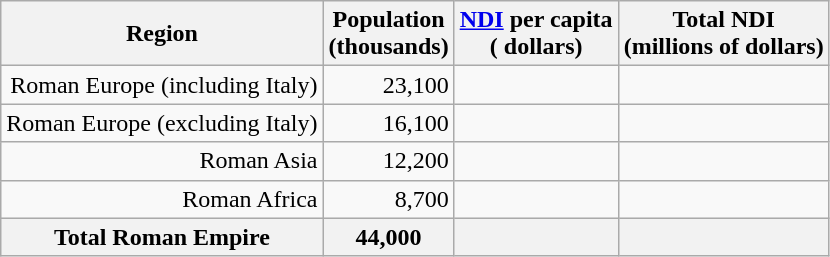<table class="wikitable sortable" style="text-align:right">
<tr>
<th>Region</th>
<th>Population<br>(thousands)</th>
<th><a href='#'>NDI</a> per capita<br>( dollars)</th>
<th>Total NDI<br>(millions of  dollars)</th>
</tr>
<tr>
<td>Roman Europe (including Italy)</td>
<td>23,100</td>
<td></td>
<td></td>
</tr>
<tr>
<td>Roman Europe (excluding Italy)</td>
<td>16,100</td>
<td></td>
<td></td>
</tr>
<tr>
<td>Roman Asia</td>
<td>12,200</td>
<td></td>
<td></td>
</tr>
<tr>
<td>Roman Africa</td>
<td>8,700</td>
<td></td>
<td></td>
</tr>
<tr>
<th>Total Roman Empire</th>
<th>44,000</th>
<th></th>
<th></th>
</tr>
</table>
